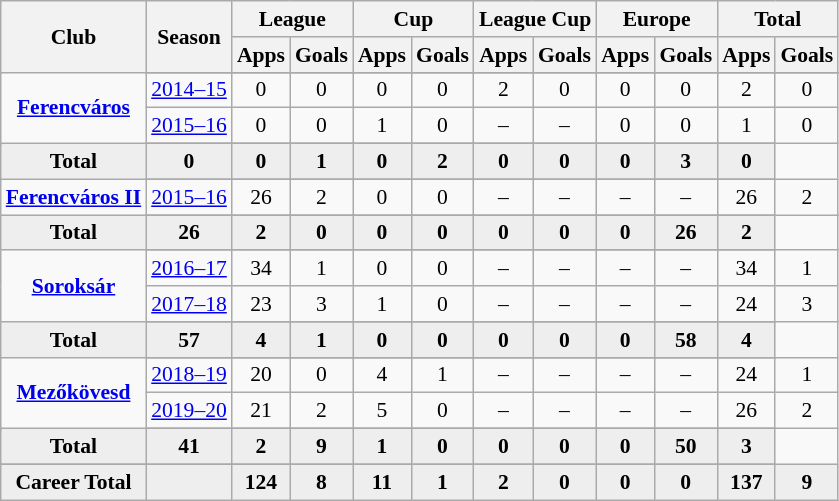<table class="wikitable" style="font-size:90%; text-align: center;">
<tr>
<th rowspan="2">Club</th>
<th rowspan="2">Season</th>
<th colspan="2">League</th>
<th colspan="2">Cup</th>
<th colspan="2">League Cup</th>
<th colspan="2">Europe</th>
<th colspan="2">Total</th>
</tr>
<tr>
<th>Apps</th>
<th>Goals</th>
<th>Apps</th>
<th>Goals</th>
<th>Apps</th>
<th>Goals</th>
<th>Apps</th>
<th>Goals</th>
<th>Apps</th>
<th>Goals</th>
</tr>
<tr ||-||-||-|->
<td rowspan="4" valign="center"><strong><a href='#'>Ferencváros</a></strong></td>
</tr>
<tr>
<td><a href='#'>2014–15</a></td>
<td>0</td>
<td>0</td>
<td>0</td>
<td>0</td>
<td>2</td>
<td>0</td>
<td>0</td>
<td>0</td>
<td>2</td>
<td>0</td>
</tr>
<tr>
<td><a href='#'>2015–16</a></td>
<td>0</td>
<td>0</td>
<td>1</td>
<td>0</td>
<td>–</td>
<td>–</td>
<td>0</td>
<td>0</td>
<td>1</td>
<td>0</td>
</tr>
<tr>
</tr>
<tr style="font-weight:bold; background-color:#eeeeee;">
<td>Total</td>
<td>0</td>
<td>0</td>
<td>1</td>
<td>0</td>
<td>2</td>
<td>0</td>
<td>0</td>
<td>0</td>
<td>3</td>
<td>0</td>
</tr>
<tr>
<td rowspan="3" valign="center"><strong><a href='#'>Ferencváros II</a></strong></td>
</tr>
<tr>
<td><a href='#'>2015–16</a></td>
<td>26</td>
<td>2</td>
<td>0</td>
<td>0</td>
<td>–</td>
<td>–</td>
<td>–</td>
<td>–</td>
<td>26</td>
<td>2</td>
</tr>
<tr>
</tr>
<tr style="font-weight:bold; background-color:#eeeeee;">
<td>Total</td>
<td>26</td>
<td>2</td>
<td>0</td>
<td>0</td>
<td>0</td>
<td>0</td>
<td>0</td>
<td>0</td>
<td>26</td>
<td>2</td>
</tr>
<tr>
<td rowspan="4" valign="center"><strong><a href='#'>Soroksár</a></strong></td>
</tr>
<tr>
<td><a href='#'>2016–17</a></td>
<td>34</td>
<td>1</td>
<td>0</td>
<td>0</td>
<td>–</td>
<td>–</td>
<td>–</td>
<td>–</td>
<td>34</td>
<td>1</td>
</tr>
<tr>
<td><a href='#'>2017–18</a></td>
<td>23</td>
<td>3</td>
<td>1</td>
<td>0</td>
<td>–</td>
<td>–</td>
<td>–</td>
<td>–</td>
<td>24</td>
<td>3</td>
</tr>
<tr>
</tr>
<tr style="font-weight:bold; background-color:#eeeeee;">
<td>Total</td>
<td>57</td>
<td>4</td>
<td>1</td>
<td>0</td>
<td>0</td>
<td>0</td>
<td>0</td>
<td>0</td>
<td>58</td>
<td>4</td>
</tr>
<tr>
<td rowspan="4" valign="center"><strong><a href='#'>Mezőkövesd</a></strong></td>
</tr>
<tr>
<td><a href='#'>2018–19</a></td>
<td>20</td>
<td>0</td>
<td>4</td>
<td>1</td>
<td>–</td>
<td>–</td>
<td>–</td>
<td>–</td>
<td>24</td>
<td>1</td>
</tr>
<tr>
<td><a href='#'>2019–20</a></td>
<td>21</td>
<td>2</td>
<td>5</td>
<td>0</td>
<td>–</td>
<td>–</td>
<td>–</td>
<td>–</td>
<td>26</td>
<td>2</td>
</tr>
<tr>
</tr>
<tr style="font-weight:bold; background-color:#eeeeee;">
<td>Total</td>
<td>41</td>
<td>2</td>
<td>9</td>
<td>1</td>
<td>0</td>
<td>0</td>
<td>0</td>
<td>0</td>
<td>50</td>
<td>3</td>
</tr>
<tr>
</tr>
<tr style="font-weight:bold; background-color:#eeeeee;">
<td rowspan="1" valign="top"><strong>Career Total</strong></td>
<td></td>
<td><strong>124</strong></td>
<td><strong>8</strong></td>
<td><strong>11</strong></td>
<td><strong>1</strong></td>
<td><strong>2</strong></td>
<td><strong>0</strong></td>
<td><strong>0</strong></td>
<td><strong>0</strong></td>
<td><strong>137</strong></td>
<td><strong>9</strong></td>
</tr>
</table>
